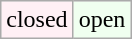<table class="wikitable">
<tr>
<td style="background-color:lavenderblush">closed</td>
<td style="background-color:honeydew;">open</td>
</tr>
</table>
